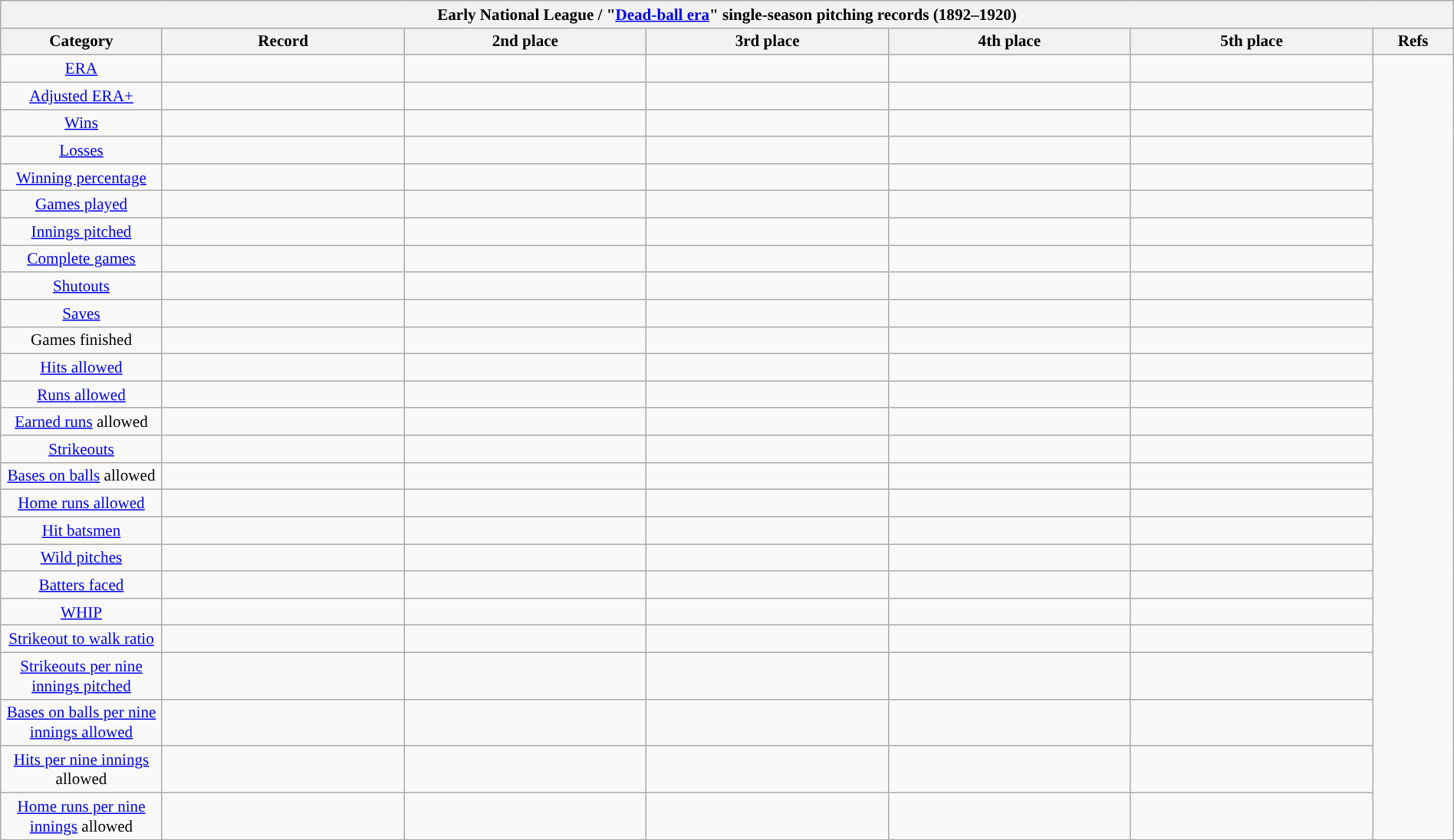<table class="wikitable" style="text-align:center; font-size:88%; width:100%">
<tr>
<th colspan=7>Early National League / "<a href='#'>Dead-ball era</a>" single-season pitching records (1892–1920)</th>
</tr>
<tr>
<th scope="col" width=10%>Category</th>
<th scope="col" width=15%>Record</th>
<th scope="col" width=15%>2nd place</th>
<th scope="col" width=15%>3rd place</th>
<th scope="col" width=15%>4th place</th>
<th scope="col" width=15%>5th place</th>
<th scope="col" width=5%>Refs</th>
</tr>
<tr>
<td><a href='#'>ERA</a></td>
<td></td>
<td></td>
<td></td>
<td></td>
<td></td>
</tr>
<tr>
<td><a href='#'>Adjusted ERA+</a></td>
<td></td>
<td></td>
<td></td>
<td></td>
<td></td>
</tr>
<tr>
<td><a href='#'>Wins</a></td>
<td></td>
<td></td>
<td></td>
<td></td>
<td></td>
</tr>
<tr>
<td><a href='#'>Losses</a></td>
<td></td>
<td></td>
<td></td>
<td></td>
<td></td>
</tr>
<tr>
<td><a href='#'>Winning percentage</a></td>
<td></td>
<td></td>
<td></td>
<td></td>
<td></td>
</tr>
<tr>
<td><a href='#'>Games played</a></td>
<td></td>
<td></td>
<td></td>
<td></td>
<td></td>
</tr>
<tr>
<td><a href='#'>Innings pitched</a></td>
<td></td>
<td></td>
<td></td>
<td></td>
<td></td>
</tr>
<tr>
<td><a href='#'>Complete games</a></td>
<td></td>
<td></td>
<td></td>
<td></td>
<td></td>
</tr>
<tr>
<td><a href='#'>Shutouts</a></td>
<td></td>
<td></td>
<td></td>
<td></td>
<td></td>
</tr>
<tr>
<td><a href='#'>Saves</a></td>
<td></td>
<td></td>
<td></td>
<td></td>
<td></td>
</tr>
<tr>
<td>Games finished</td>
<td></td>
<td></td>
<td></td>
<td></td>
<td></td>
</tr>
<tr>
<td><a href='#'>Hits allowed</a></td>
<td></td>
<td></td>
<td></td>
<td></td>
<td></td>
</tr>
<tr>
<td><a href='#'>Runs allowed</a></td>
<td></td>
<td></td>
<td></td>
<td></td>
<td></td>
</tr>
<tr>
<td><a href='#'>Earned runs</a> allowed</td>
<td></td>
<td></td>
<td></td>
<td></td>
<td></td>
</tr>
<tr>
<td><a href='#'>Strikeouts</a></td>
<td></td>
<td></td>
<td></td>
<td></td>
<td></td>
</tr>
<tr>
<td><a href='#'>Bases on balls</a> allowed</td>
<td></td>
<td></td>
<td></td>
<td></td>
<td></td>
</tr>
<tr>
<td><a href='#'>Home runs allowed</a></td>
<td></td>
<td></td>
<td></td>
<td></td>
<td></td>
</tr>
<tr>
<td><a href='#'>Hit batsmen</a></td>
<td></td>
<td></td>
<td></td>
<td></td>
<td></td>
</tr>
<tr>
<td><a href='#'>Wild pitches</a></td>
<td></td>
<td></td>
<td></td>
<td></td>
<td></td>
</tr>
<tr>
<td><a href='#'>Batters faced</a></td>
<td></td>
<td></td>
<td></td>
<td></td>
<td></td>
</tr>
<tr>
<td><a href='#'>WHIP</a></td>
<td></td>
<td></td>
<td></td>
<td></td>
<td></td>
</tr>
<tr>
<td><a href='#'>Strikeout to walk ratio</a></td>
<td></td>
<td></td>
<td></td>
<td></td>
<td></td>
</tr>
<tr>
<td><a href='#'>Strikeouts per nine innings pitched</a></td>
<td></td>
<td></td>
<td></td>
<td></td>
<td></td>
</tr>
<tr>
<td><a href='#'>Bases on balls per nine innings allowed</a></td>
<td></td>
<td></td>
<td></td>
<td></td>
<td></td>
</tr>
<tr>
<td><a href='#'>Hits per nine innings</a> allowed</td>
<td></td>
<td></td>
<td></td>
<td></td>
<td></td>
</tr>
<tr>
<td><a href='#'>Home runs per nine innings</a> allowed</td>
<td></td>
<td></td>
<td></td>
<td></td>
<td></td>
</tr>
<tr>
</tr>
</table>
